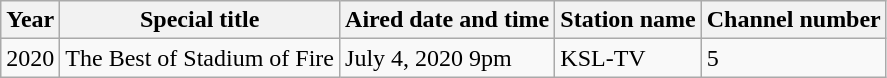<table class="wikitable">
<tr>
<th>Year</th>
<th>Special title</th>
<th>Aired date and time</th>
<th>Station name</th>
<th>Channel number</th>
</tr>
<tr>
<td>2020</td>
<td>The Best of Stadium of Fire</td>
<td>July 4, 2020 9pm</td>
<td>KSL-TV</td>
<td>5</td>
</tr>
</table>
